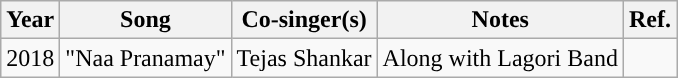<table class="wikitable sortable">
<tr>
<th>Year</th>
<th>Song</th>
<th>Co-singer(s)</th>
<th class="unsortable">Notes</th>
<th class="unsortable">Ref.</th>
</tr>
<tr>
<td>2018</td>
<td>"Naa Pranamay"</td>
<td>Tejas Shankar</td>
<td>Along with Lagori Band</td>
<td></td>
</tr>
</table>
